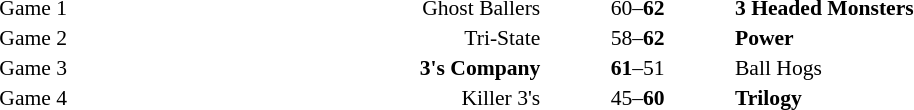<table style="width:100%;" cellspacing="1">
<tr>
<th width=15%></th>
<th width=25%></th>
<th width=10%></th>
<th width=25%></th>
</tr>
<tr style=font-size:90%>
<td align=right>Game 1</td>
<td align=right>Ghost Ballers</td>
<td align=center>60–<strong>62</strong></td>
<td><strong>3 Headed Monsters</strong></td>
<td></td>
</tr>
<tr style=font-size:90%>
<td align=right>Game 2</td>
<td align=right>Tri-State</td>
<td align=center>58–<strong>62</strong></td>
<td><strong>Power</strong></td>
<td></td>
</tr>
<tr style=font-size:90%>
<td align=right>Game 3</td>
<td align=right><strong>3's Company</strong></td>
<td align=center><strong>61</strong>–51</td>
<td>Ball Hogs</td>
<td></td>
</tr>
<tr style=font-size:90%>
<td align=right>Game 4</td>
<td align=right>Killer 3's</td>
<td align=center>45–<strong>60</strong></td>
<td><strong>Trilogy</strong></td>
<td></td>
</tr>
</table>
